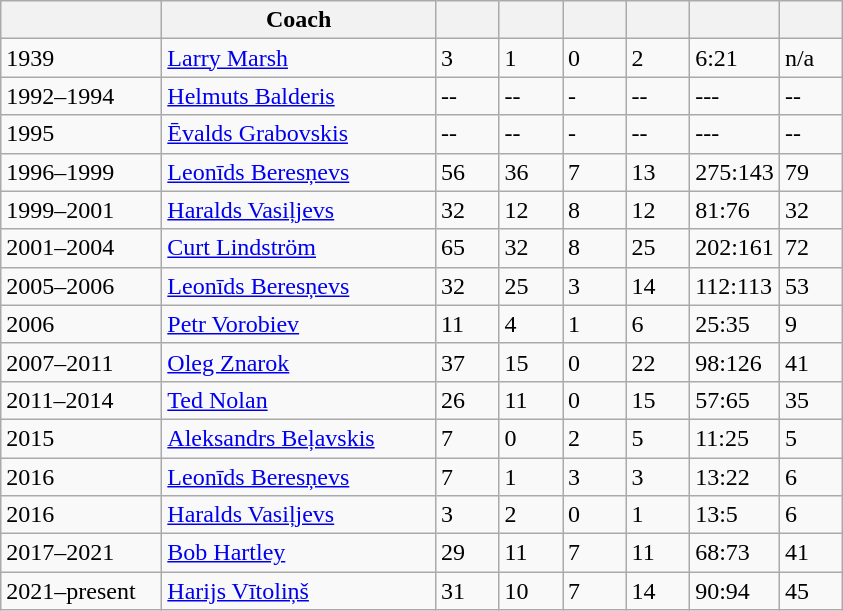<table class="wikitable">
<tr>
<th width=100px></th>
<th width=175px>Coach</th>
<th width=35px></th>
<th width=35px></th>
<th width=35px></th>
<th width=35px></th>
<th width=50px></th>
<th width=35px></th>
</tr>
<tr>
<td>1939</td>
<td> <a href='#'>Larry Marsh</a></td>
<td>3</td>
<td>1</td>
<td>0</td>
<td>2</td>
<td>6:21</td>
<td>n/a</td>
</tr>
<tr>
<td>1992–1994</td>
<td> <a href='#'>Helmuts Balderis</a></td>
<td>--</td>
<td>--</td>
<td>-</td>
<td>--</td>
<td>---</td>
<td>--</td>
</tr>
<tr>
<td>1995</td>
<td> <a href='#'>Ēvalds Grabovskis</a></td>
<td>--</td>
<td>--</td>
<td>-</td>
<td>--</td>
<td>---</td>
<td>--</td>
</tr>
<tr>
<td>1996–1999</td>
<td> <a href='#'>Leonīds Beresņevs</a></td>
<td>56</td>
<td>36</td>
<td>7</td>
<td>13</td>
<td>275:143</td>
<td>79</td>
</tr>
<tr>
<td>1999–2001</td>
<td> <a href='#'>Haralds Vasiļjevs</a></td>
<td>32</td>
<td>12</td>
<td>8</td>
<td>12</td>
<td>81:76</td>
<td>32</td>
</tr>
<tr>
<td>2001–2004</td>
<td> <a href='#'>Curt Lindström</a></td>
<td>65</td>
<td>32</td>
<td>8</td>
<td>25</td>
<td>202:161</td>
<td>72</td>
</tr>
<tr>
<td>2005–2006</td>
<td> <a href='#'>Leonīds Beresņevs</a></td>
<td>32</td>
<td>25</td>
<td>3</td>
<td>14</td>
<td>112:113</td>
<td>53</td>
</tr>
<tr>
<td>2006</td>
<td> <a href='#'>Petr Vorobiev</a></td>
<td>11</td>
<td>4</td>
<td>1</td>
<td>6</td>
<td>25:35</td>
<td>9</td>
</tr>
<tr>
<td>2007–2011</td>
<td> <a href='#'>Oleg Znarok</a></td>
<td>37</td>
<td>15</td>
<td>0</td>
<td>22</td>
<td>98:126</td>
<td>41</td>
</tr>
<tr>
<td>2011–2014</td>
<td> <a href='#'>Ted Nolan</a></td>
<td>26</td>
<td>11</td>
<td>0</td>
<td>15</td>
<td>57:65</td>
<td>35</td>
</tr>
<tr>
<td>2015</td>
<td> <a href='#'>Aleksandrs Beļavskis</a></td>
<td>7</td>
<td>0</td>
<td>2</td>
<td>5</td>
<td>11:25</td>
<td>5</td>
</tr>
<tr>
<td>2016</td>
<td> <a href='#'>Leonīds Beresņevs</a></td>
<td>7</td>
<td>1</td>
<td>3</td>
<td>3</td>
<td>13:22</td>
<td>6</td>
</tr>
<tr>
<td>2016</td>
<td> <a href='#'>Haralds Vasiļjevs</a></td>
<td>3</td>
<td>2</td>
<td>0</td>
<td>1</td>
<td>13:5</td>
<td>6</td>
</tr>
<tr>
<td>2017–2021</td>
<td> <a href='#'>Bob Hartley</a></td>
<td>29</td>
<td>11</td>
<td>7</td>
<td>11</td>
<td>68:73</td>
<td>41</td>
</tr>
<tr>
<td>2021–present</td>
<td> <a href='#'>Harijs Vītoliņš</a></td>
<td>31</td>
<td>10</td>
<td>7</td>
<td>14</td>
<td>90:94</td>
<td>45</td>
</tr>
</table>
